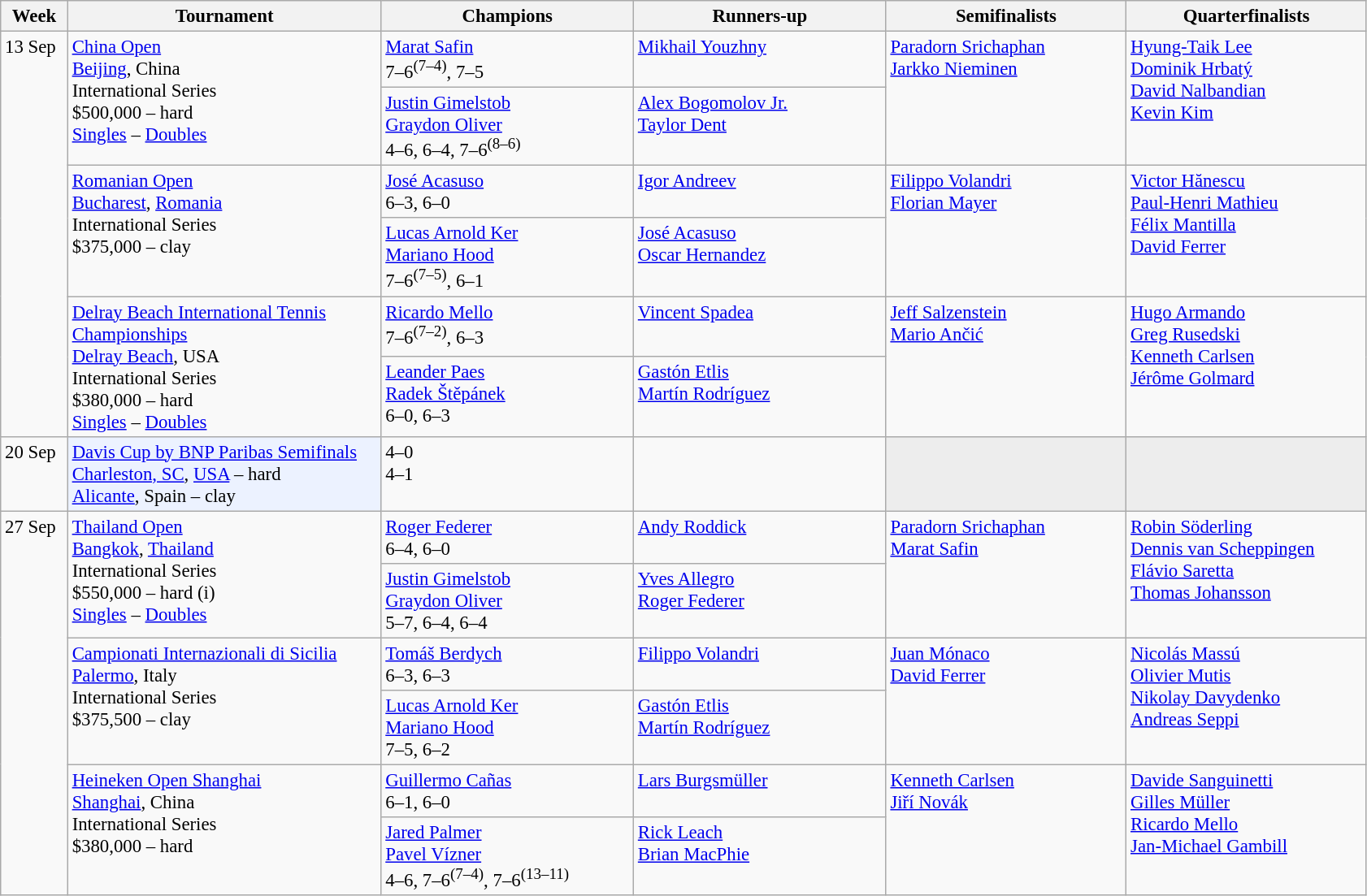<table class=wikitable style=font-size:95%>
<tr>
<th style="width:48px;">Week</th>
<th style="width:250px;">Tournament</th>
<th style="width:200px;">Champions</th>
<th style="width:200px;">Runners-up</th>
<th style="width:190px;">Semifinalists</th>
<th style="width:190px;">Quarterfinalists</th>
</tr>
<tr valign=top>
<td rowspan=6>13 Sep</td>
<td rowspan=2><a href='#'>China Open</a><br> <a href='#'>Beijing</a>, China<br>International Series<br>$500,000 – hard <br> <a href='#'>Singles</a> – <a href='#'>Doubles</a></td>
<td> <a href='#'>Marat Safin</a> <br>7–6<sup>(7–4)</sup>, 7–5</td>
<td> <a href='#'>Mikhail Youzhny</a></td>
<td rowspan=2> <a href='#'>Paradorn Srichaphan</a> <br> <a href='#'>Jarkko Nieminen</a></td>
<td rowspan=2> <a href='#'>Hyung-Taik Lee</a> <br>  <a href='#'>Dominik Hrbatý</a> <br> <a href='#'>David Nalbandian</a>  <br>  <a href='#'>Kevin Kim</a></td>
</tr>
<tr valign=top>
<td> <a href='#'>Justin Gimelstob</a><br> <a href='#'>Graydon Oliver</a><br> 4–6, 6–4, 7–6<sup>(8–6)</sup></td>
<td> <a href='#'>Alex Bogomolov Jr.</a><br> <a href='#'>Taylor Dent</a></td>
</tr>
<tr valign=top>
<td rowspan=2><a href='#'>Romanian Open</a><br>  <a href='#'>Bucharest</a>, <a href='#'>Romania</a><br>International Series<br>$375,000 – clay</td>
<td> <a href='#'>José Acasuso</a> <br>6–3, 6–0</td>
<td> <a href='#'>Igor Andreev</a></td>
<td rowspan=2> <a href='#'>Filippo Volandri</a> <br> <a href='#'>Florian Mayer</a></td>
<td rowspan=2> <a href='#'>Victor Hănescu</a> <br>  <a href='#'>Paul-Henri Mathieu</a> <br> <a href='#'>Félix Mantilla</a>  <br>  <a href='#'>David Ferrer</a></td>
</tr>
<tr valign=top>
<td> <a href='#'>Lucas Arnold Ker</a><br> <a href='#'>Mariano Hood</a><br> 7–6<sup>(7–5)</sup>, 6–1</td>
<td> <a href='#'>José Acasuso</a><br> <a href='#'>Oscar Hernandez</a></td>
</tr>
<tr valign=top>
<td rowspan=2><a href='#'>Delray Beach International Tennis Championships</a><br>  <a href='#'>Delray Beach</a>, USA<br>International Series<br>$380,000 – hard <br> <a href='#'>Singles</a> – <a href='#'>Doubles</a></td>
<td> <a href='#'>Ricardo Mello</a> <br>7–6<sup>(7–2)</sup>, 6–3</td>
<td> <a href='#'>Vincent Spadea</a></td>
<td rowspan=2> <a href='#'>Jeff Salzenstein</a> <br> <a href='#'>Mario Ančić</a></td>
<td rowspan=2> <a href='#'>Hugo Armando</a> <br>  <a href='#'>Greg Rusedski</a> <br> <a href='#'>Kenneth Carlsen</a>  <br>  <a href='#'>Jérôme Golmard</a></td>
</tr>
<tr valign=top>
<td> <a href='#'>Leander Paes</a><br> <a href='#'>Radek Štěpánek</a><br> 6–0, 6–3</td>
<td> <a href='#'>Gastón Etlis</a><br> <a href='#'>Martín Rodríguez</a></td>
</tr>
<tr valign=top>
<td>20 Sep</td>
<td style="background:#ECF2FF;"><a href='#'>Davis Cup by BNP Paribas Semifinals</a><br><a href='#'>Charleston, SC</a>, <a href='#'>USA</a> – hard<br><a href='#'>Alicante</a>, Spain – clay</td>
<td> 4–0<br> 4–1</td>
<td><br></td>
<td bgcolor=#ededed></td>
<td bgcolor=#ededed></td>
</tr>
<tr valign=top>
<td rowspan=6>27 Sep</td>
<td rowspan=2><a href='#'>Thailand Open</a><br> <a href='#'>Bangkok</a>, <a href='#'>Thailand</a><br>International Series<br>$550,000 – hard (i) <br> <a href='#'>Singles</a> – <a href='#'>Doubles</a></td>
<td> <a href='#'>Roger Federer</a> <br>6–4, 6–0</td>
<td> <a href='#'>Andy Roddick</a></td>
<td rowspan=2> <a href='#'>Paradorn Srichaphan</a> <br> <a href='#'>Marat Safin</a></td>
<td rowspan=2> <a href='#'>Robin Söderling</a> <br>  <a href='#'>Dennis van Scheppingen</a> <br> <a href='#'>Flávio Saretta</a>  <br>  <a href='#'>Thomas Johansson</a></td>
</tr>
<tr valign=top>
<td> <a href='#'>Justin Gimelstob</a><br> <a href='#'>Graydon Oliver</a><br> 5–7, 6–4, 6–4</td>
<td> <a href='#'>Yves Allegro</a><br> <a href='#'>Roger Federer</a></td>
</tr>
<tr valign=top>
<td rowspan=2><a href='#'>Campionati Internazionali di Sicilia</a><br>  <a href='#'>Palermo</a>, Italy<br>International Series<br>$375,500 – clay</td>
<td> <a href='#'>Tomáš Berdych</a> <br>6–3, 6–3</td>
<td> <a href='#'>Filippo Volandri</a></td>
<td rowspan=2> <a href='#'>Juan Mónaco</a> <br> <a href='#'>David Ferrer</a></td>
<td rowspan=2> <a href='#'>Nicolás Massú</a> <br>  <a href='#'>Olivier Mutis</a> <br> <a href='#'>Nikolay Davydenko</a>  <br>  <a href='#'>Andreas Seppi</a></td>
</tr>
<tr valign=top>
<td> <a href='#'>Lucas Arnold Ker</a><br> <a href='#'>Mariano Hood</a><br> 7–5, 6–2</td>
<td> <a href='#'>Gastón Etlis</a><br> <a href='#'>Martín Rodríguez</a></td>
</tr>
<tr valign=top>
<td rowspan=2><a href='#'>Heineken Open Shanghai</a><br> <a href='#'>Shanghai</a>, China<br>International Series<br>$380,000 – hard</td>
<td> <a href='#'>Guillermo Cañas</a> <br>6–1, 6–0</td>
<td> <a href='#'>Lars Burgsmüller</a></td>
<td rowspan=2> <a href='#'>Kenneth Carlsen</a> <br> <a href='#'>Jiří Novák</a></td>
<td rowspan=2> <a href='#'>Davide Sanguinetti</a> <br>  <a href='#'>Gilles Müller</a> <br> <a href='#'>Ricardo Mello</a>  <br>  <a href='#'>Jan-Michael Gambill</a></td>
</tr>
<tr valign=top>
<td> <a href='#'>Jared Palmer</a><br> <a href='#'>Pavel Vízner</a><br> 4–6, 7–6<sup>(7–4)</sup>, 7–6<sup>(13–11)</sup></td>
<td> <a href='#'>Rick Leach</a><br> <a href='#'>Brian MacPhie</a></td>
</tr>
</table>
